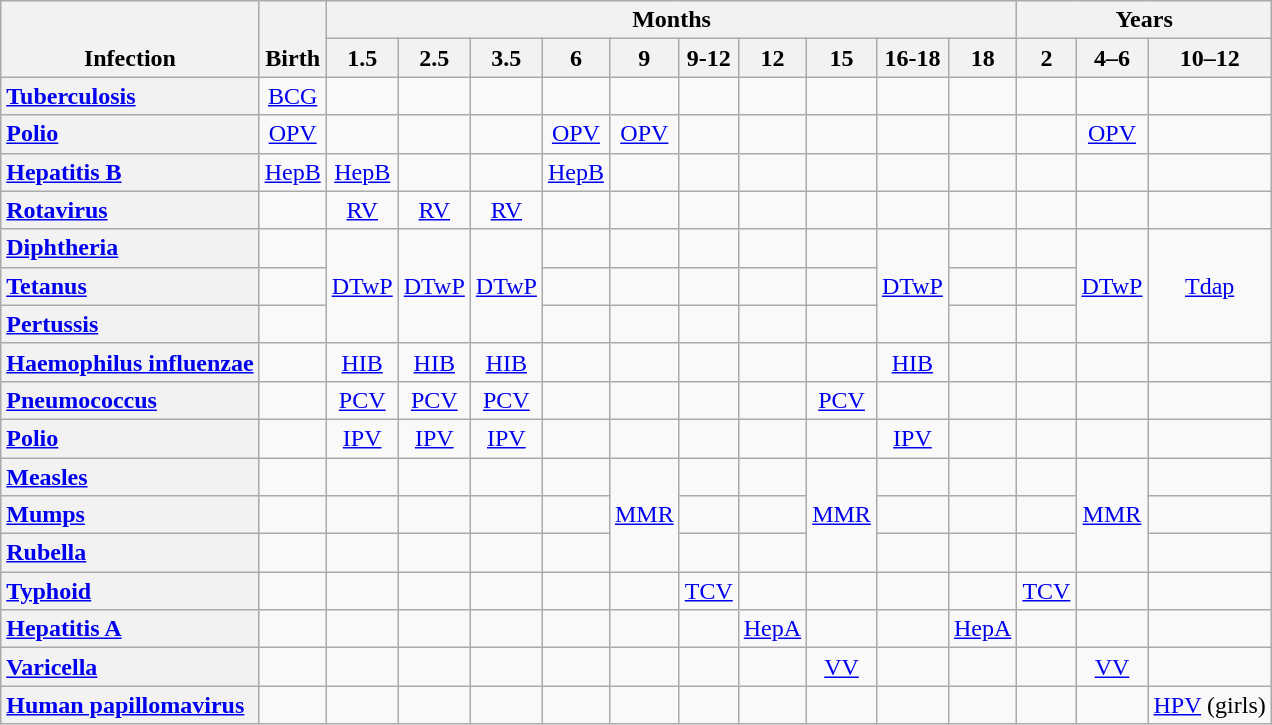<table id="India" class=wikitable style=margin:auto;text-align:center;table-layout:fixed>
<tr>
<th valign=bottom rowspan=2>Infection</th>
<th valign=bottom rowspan=2>Birth</th>
<th colspan=10>Months</th>
<th colspan=3>Years</th>
</tr>
<tr>
<th style=min-width:2em; max-width:6em nowrap>1.5</th>
<th style=min-width:2em; max-width:6em nowrap>2.5</th>
<th style=min-width:2em; max-width:6em nowrap>3.5</th>
<th style=min-width:2em; max-width:6em nowrap>6</th>
<th style=min-width:2em; max-width:6em nowrap>9</th>
<th style=min-width:2em; max-width:6em nowrap>9-12</th>
<th style=min-width:2em; max-width:6em nowrap>12</th>
<th style=min-width:2em; max-width:6em nowrap>15</th>
<th style=min-width:2em; max-width:6em nowrap>16-18</th>
<th style=min-width:2em; max-width:6em nowrap>18</th>
<th style=min-width:2em; max-width:6em nowrap>2</th>
<th style=min-width:2em; max-width:6em nowrap>4–6</th>
<th style=min-width:2em; max-width:6em nowrap>10–12</th>
</tr>
<tr>
<th style=text-align:left><a href='#'>Tuberculosis</a></th>
<td><a href='#'>BCG</a></td>
<td></td>
<td></td>
<td></td>
<td></td>
<td></td>
<td></td>
<td></td>
<td></td>
<td></td>
<td></td>
<td></td>
<td></td>
<td></td>
</tr>
<tr>
<th style=text-align:left><a href='#'>Polio</a></th>
<td><a href='#'>OPV</a></td>
<td></td>
<td></td>
<td></td>
<td><a href='#'>OPV</a></td>
<td><a href='#'>OPV</a></td>
<td></td>
<td></td>
<td></td>
<td></td>
<td></td>
<td></td>
<td><a href='#'>OPV</a></td>
<td></td>
</tr>
<tr>
<th style=text-align:left><a href='#'>Hepatitis B</a></th>
<td><a href='#'>HepB</a></td>
<td><a href='#'>HepB</a></td>
<td></td>
<td></td>
<td><a href='#'>HepB</a></td>
<td></td>
<td></td>
<td></td>
<td></td>
<td></td>
<td></td>
<td></td>
<td></td>
<td></td>
</tr>
<tr>
<th style=text-align:left><a href='#'>Rotavirus</a></th>
<td></td>
<td><a href='#'>RV</a></td>
<td><a href='#'>RV</a></td>
<td><a href='#'>RV</a></td>
<td></td>
<td></td>
<td></td>
<td></td>
<td></td>
<td></td>
<td></td>
<td></td>
<td></td>
<td></td>
</tr>
<tr>
<th style=text-align:left><a href='#'>Diphtheria</a></th>
<td></td>
<td rowspan=3><a href='#'>DTwP</a></td>
<td rowspan=3><a href='#'>DTwP</a></td>
<td rowspan=3><a href='#'>DTwP</a></td>
<td></td>
<td></td>
<td></td>
<td></td>
<td></td>
<td rowspan=3><a href='#'>DTwP</a></td>
<td></td>
<td></td>
<td rowspan=3><a href='#'>DTwP</a></td>
<td rowspan=3><a href='#'>Tdap</a></td>
</tr>
<tr>
<th style=text-align:left><a href='#'>Tetanus</a></th>
<td></td>
<td></td>
<td></td>
<td></td>
<td></td>
<td></td>
<td></td>
<td></td>
</tr>
<tr>
<th style=text-align:left><a href='#'>Pertussis</a></th>
<td></td>
<td></td>
<td></td>
<td></td>
<td></td>
<td></td>
<td></td>
<td></td>
</tr>
<tr>
<th style=text-align:left><a href='#'>Haemophilus influenzae</a></th>
<td></td>
<td><a href='#'>HIB</a></td>
<td><a href='#'>HIB</a></td>
<td><a href='#'>HIB</a></td>
<td></td>
<td></td>
<td></td>
<td></td>
<td></td>
<td><a href='#'>HIB</a></td>
<td></td>
<td></td>
<td></td>
<td></td>
</tr>
<tr>
<th style=text-align:left><a href='#'>Pneumococcus</a></th>
<td></td>
<td><a href='#'>PCV</a></td>
<td><a href='#'>PCV</a></td>
<td><a href='#'>PCV</a></td>
<td></td>
<td></td>
<td></td>
<td></td>
<td><a href='#'>PCV</a></td>
<td></td>
<td></td>
<td></td>
<td></td>
<td></td>
</tr>
<tr>
<th style=text-align:left><a href='#'>Polio</a></th>
<td></td>
<td><a href='#'>IPV</a></td>
<td><a href='#'>IPV</a></td>
<td><a href='#'>IPV</a></td>
<td></td>
<td></td>
<td></td>
<td></td>
<td></td>
<td><a href='#'>IPV</a></td>
<td></td>
<td></td>
<td></td>
<td></td>
</tr>
<tr>
<th style=text-align:left><a href='#'>Measles</a></th>
<td></td>
<td></td>
<td></td>
<td></td>
<td></td>
<td rowspan=3><a href='#'>MMR</a></td>
<td></td>
<td></td>
<td rowspan=3><a href='#'>MMR</a></td>
<td></td>
<td></td>
<td></td>
<td rowspan=3><a href='#'>MMR</a></td>
<td></td>
</tr>
<tr>
<th style=text-align:left><a href='#'>Mumps</a></th>
<td></td>
<td></td>
<td></td>
<td></td>
<td></td>
<td></td>
<td></td>
<td></td>
<td></td>
<td></td>
<td></td>
</tr>
<tr>
<th style=text-align:left><a href='#'>Rubella</a></th>
<td></td>
<td></td>
<td></td>
<td></td>
<td></td>
<td></td>
<td></td>
<td></td>
<td></td>
<td></td>
<td></td>
</tr>
<tr>
<th style=text-align:left><a href='#'>Typhoid</a></th>
<td></td>
<td></td>
<td></td>
<td></td>
<td></td>
<td></td>
<td><a href='#'>TCV</a></td>
<td></td>
<td></td>
<td></td>
<td></td>
<td><a href='#'>TCV</a></td>
<td></td>
<td></td>
</tr>
<tr>
<th style=text-align:left><a href='#'>Hepatitis A</a></th>
<td></td>
<td></td>
<td></td>
<td></td>
<td></td>
<td></td>
<td></td>
<td><a href='#'>HepA</a></td>
<td></td>
<td></td>
<td><a href='#'>HepA</a></td>
<td></td>
<td></td>
<td></td>
</tr>
<tr>
<th style=text-align:left><a href='#'>Varicella</a></th>
<td></td>
<td></td>
<td></td>
<td></td>
<td></td>
<td></td>
<td></td>
<td></td>
<td><a href='#'>VV</a></td>
<td></td>
<td></td>
<td></td>
<td><a href='#'>VV</a></td>
<td></td>
</tr>
<tr>
<th style=text-align:left><a href='#'>Human papillomavirus</a></th>
<td></td>
<td></td>
<td></td>
<td></td>
<td></td>
<td></td>
<td></td>
<td></td>
<td></td>
<td></td>
<td></td>
<td></td>
<td></td>
<td><a href='#'>HPV</a> (girls)</td>
</tr>
</table>
